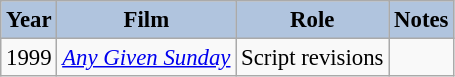<table class="wikitable" style="font-size:95%;">
<tr>
<th style="background:#B0C4DE;">Year</th>
<th style="background:#B0C4DE;">Film</th>
<th style="background:#B0C4DE;">Role</th>
<th style="background:#B0C4DE;">Notes</th>
</tr>
<tr>
<td>1999</td>
<td><em><a href='#'>Any Given Sunday</a></em></td>
<td>Script revisions</td>
<td></td>
</tr>
</table>
